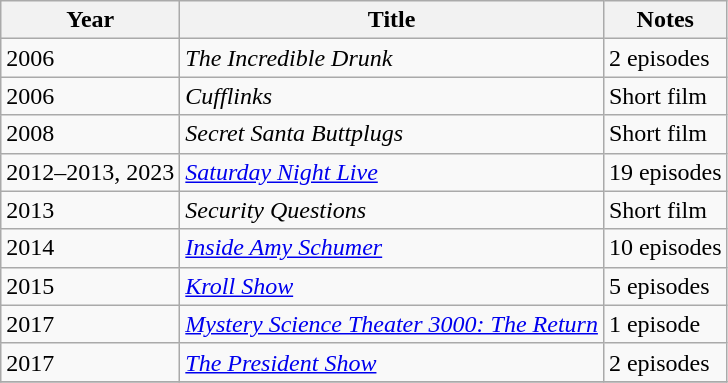<table class="wikitable sortable">
<tr>
<th>Year</th>
<th>Title</th>
<th>Notes</th>
</tr>
<tr>
<td>2006</td>
<td><em>The Incredible Drunk</em></td>
<td>2 episodes</td>
</tr>
<tr>
<td>2006</td>
<td><em>Cufflinks</em></td>
<td>Short film</td>
</tr>
<tr>
<td>2008</td>
<td><em>Secret Santa Buttplugs</em></td>
<td>Short film</td>
</tr>
<tr>
<td>2012–2013, 2023</td>
<td><em><a href='#'>Saturday Night Live</a></em></td>
<td>19 episodes</td>
</tr>
<tr>
<td>2013</td>
<td><em>Security Questions</em></td>
<td>Short film</td>
</tr>
<tr>
<td>2014</td>
<td><em><a href='#'>Inside Amy Schumer</a></em></td>
<td>10 episodes</td>
</tr>
<tr>
<td>2015</td>
<td><em><a href='#'>Kroll Show</a></em></td>
<td>5 episodes</td>
</tr>
<tr>
<td>2017</td>
<td><em><a href='#'>Mystery Science Theater 3000: The Return</a></em></td>
<td>1 episode</td>
</tr>
<tr>
<td>2017</td>
<td><em><a href='#'>The President Show</a></em></td>
<td>2 episodes</td>
</tr>
<tr>
</tr>
</table>
